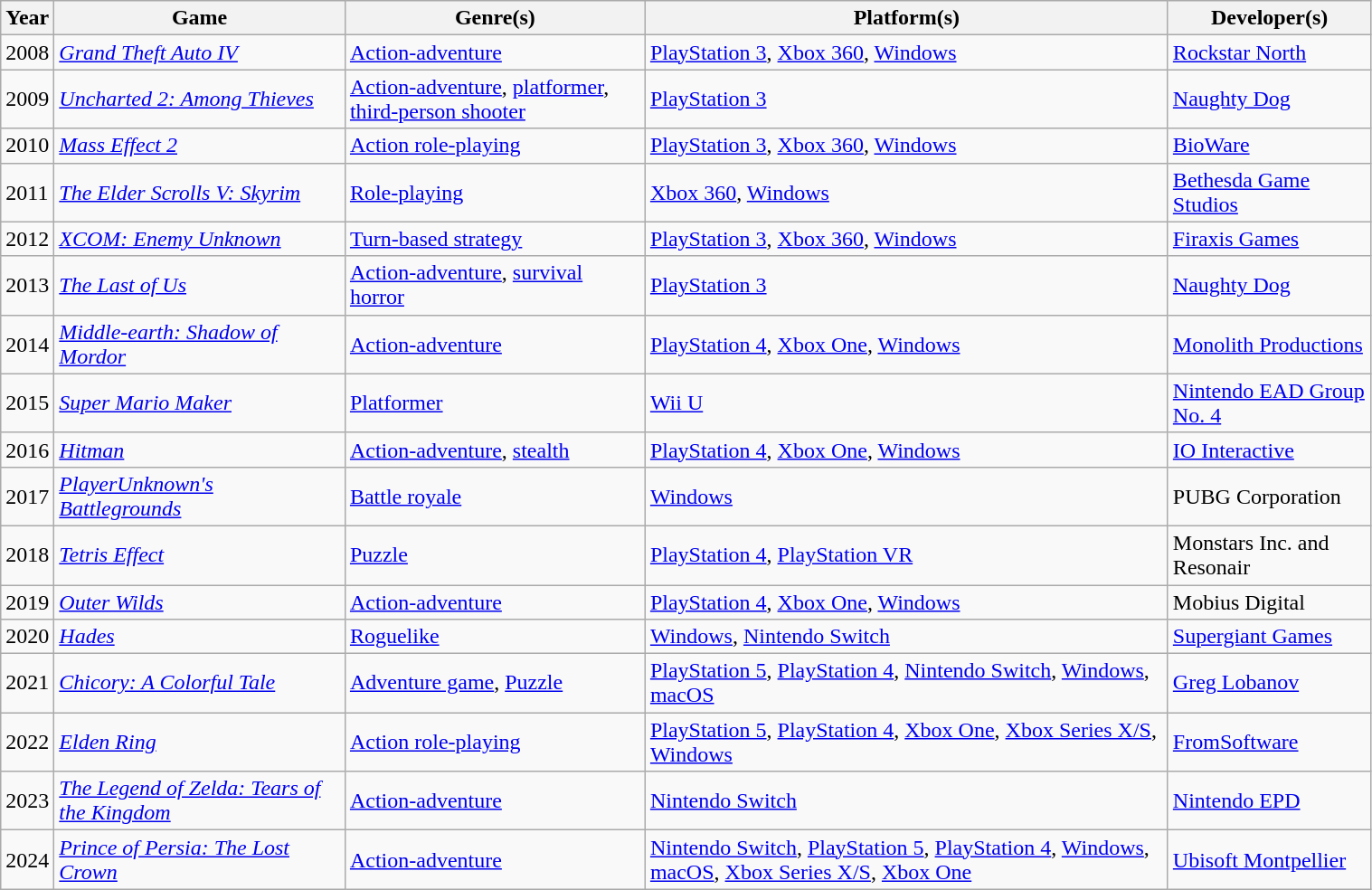<table class="wikitable" width="80%">
<tr>
<th>Year</th>
<th>Game</th>
<th>Genre(s)</th>
<th>Platform(s)</th>
<th>Developer(s)</th>
</tr>
<tr>
<td>2008</td>
<td><em><a href='#'>Grand Theft Auto IV</a></em></td>
<td><a href='#'>Action-adventure</a></td>
<td><a href='#'>PlayStation 3</a>, <a href='#'>Xbox 360</a>, <a href='#'>Windows</a></td>
<td><a href='#'>Rockstar North</a></td>
</tr>
<tr>
<td>2009</td>
<td><em><a href='#'>Uncharted 2: Among Thieves</a></em></td>
<td><a href='#'>Action-adventure</a>, <a href='#'>platformer</a>, <a href='#'>third-person shooter</a></td>
<td><a href='#'>PlayStation 3</a></td>
<td><a href='#'>Naughty Dog</a></td>
</tr>
<tr>
<td>2010</td>
<td><em><a href='#'>Mass Effect 2</a></em></td>
<td><a href='#'>Action role-playing</a></td>
<td><a href='#'>PlayStation 3</a>, <a href='#'>Xbox 360</a>, <a href='#'>Windows</a></td>
<td><a href='#'>BioWare</a></td>
</tr>
<tr>
<td>2011</td>
<td><em><a href='#'>The Elder Scrolls V: Skyrim</a></em></td>
<td><a href='#'>Role-playing</a></td>
<td><a href='#'>Xbox 360</a>, <a href='#'>Windows</a></td>
<td><a href='#'>Bethesda Game Studios</a></td>
</tr>
<tr>
<td>2012</td>
<td><em><a href='#'>XCOM: Enemy Unknown</a></em></td>
<td><a href='#'>Turn-based strategy</a></td>
<td><a href='#'>PlayStation 3</a>, <a href='#'>Xbox 360</a>, <a href='#'>Windows</a></td>
<td><a href='#'>Firaxis Games</a></td>
</tr>
<tr>
<td>2013</td>
<td><em><a href='#'>The Last of Us</a></em></td>
<td><a href='#'>Action-adventure</a>, <a href='#'>survival horror</a></td>
<td><a href='#'>PlayStation 3</a></td>
<td><a href='#'>Naughty Dog</a></td>
</tr>
<tr>
<td>2014</td>
<td><em><a href='#'>Middle-earth: Shadow of Mordor</a></em></td>
<td><a href='#'>Action-adventure</a></td>
<td><a href='#'>PlayStation 4</a>, <a href='#'>Xbox One</a>, <a href='#'>Windows</a></td>
<td><a href='#'>Monolith Productions</a></td>
</tr>
<tr>
<td>2015</td>
<td><em><a href='#'>Super Mario Maker</a></em></td>
<td><a href='#'>Platformer</a></td>
<td><a href='#'>Wii U</a></td>
<td><a href='#'>Nintendo EAD Group No. 4</a></td>
</tr>
<tr>
<td>2016</td>
<td><em><a href='#'>Hitman</a></em></td>
<td><a href='#'>Action-adventure</a>, <a href='#'>stealth</a></td>
<td><a href='#'>PlayStation 4</a>, <a href='#'>Xbox One</a>, <a href='#'>Windows</a></td>
<td><a href='#'>IO Interactive</a></td>
</tr>
<tr>
<td>2017</td>
<td><em><a href='#'>PlayerUnknown's Battlegrounds</a></em></td>
<td><a href='#'>Battle royale</a></td>
<td><a href='#'>Windows</a></td>
<td>PUBG Corporation</td>
</tr>
<tr>
<td>2018</td>
<td><em><a href='#'>Tetris Effect</a></em></td>
<td><a href='#'>Puzzle</a></td>
<td><a href='#'>PlayStation 4</a>, <a href='#'>PlayStation VR</a></td>
<td>Monstars Inc. and Resonair</td>
</tr>
<tr>
<td>2019</td>
<td><em><a href='#'>Outer Wilds</a></em></td>
<td><a href='#'>Action-adventure</a></td>
<td><a href='#'>PlayStation 4</a>, <a href='#'>Xbox One</a>, <a href='#'>Windows</a></td>
<td>Mobius Digital</td>
</tr>
<tr>
<td>2020</td>
<td><em><a href='#'>Hades</a></em></td>
<td><a href='#'>Roguelike</a></td>
<td><a href='#'>Windows</a>, <a href='#'>Nintendo Switch</a></td>
<td><a href='#'>Supergiant Games</a></td>
</tr>
<tr>
<td>2021</td>
<td><em><a href='#'>Chicory: A Colorful Tale</a></em></td>
<td><a href='#'>Adventure game</a>, <a href='#'>Puzzle</a></td>
<td><a href='#'>PlayStation 5</a>, <a href='#'>PlayStation 4</a>, <a href='#'>Nintendo Switch</a>, <a href='#'>Windows</a>, <a href='#'>macOS</a></td>
<td><a href='#'>Greg Lobanov</a></td>
</tr>
<tr>
<td>2022</td>
<td><em><a href='#'>Elden Ring</a></em></td>
<td><a href='#'>Action role-playing</a></td>
<td><a href='#'>PlayStation 5</a>, <a href='#'>PlayStation 4</a>, <a href='#'>Xbox One</a>, <a href='#'>Xbox Series X/S</a>, <a href='#'>Windows</a></td>
<td><a href='#'>FromSoftware</a></td>
</tr>
<tr>
<td>2023</td>
<td><em><a href='#'>The Legend of Zelda: Tears of the Kingdom</a></em></td>
<td><a href='#'>Action-adventure</a></td>
<td><a href='#'>Nintendo Switch</a></td>
<td><a href='#'>Nintendo EPD</a></td>
</tr>
<tr>
<td>2024</td>
<td><em><a href='#'>Prince of Persia: The Lost Crown</a></em></td>
<td><a href='#'>Action-adventure</a></td>
<td><a href='#'>Nintendo Switch</a>, <a href='#'>PlayStation 5</a>, <a href='#'>PlayStation 4</a>, <a href='#'>Windows</a>, <a href='#'>macOS</a>, <a href='#'>Xbox Series X/S</a>, <a href='#'>Xbox One</a></td>
<td><a href='#'>Ubisoft Montpellier</a></td>
</tr>
</table>
